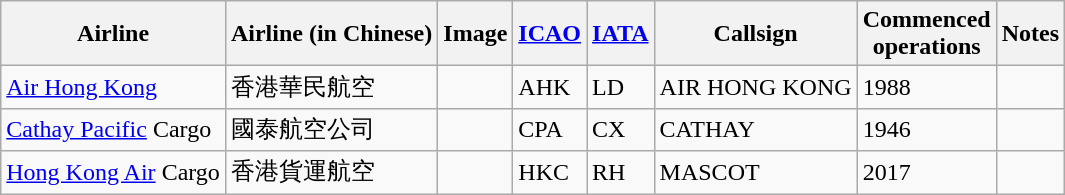<table class="wikitable sortable">
<tr valign="middle">
<th>Airline</th>
<th>Airline (in Chinese)</th>
<th>Image</th>
<th><a href='#'>ICAO</a></th>
<th><a href='#'>IATA</a></th>
<th>Callsign</th>
<th>Commenced<br>operations</th>
<th>Notes</th>
</tr>
<tr>
<td><a href='#'>Air Hong Kong</a></td>
<td>香港華民航空</td>
<td></td>
<td>AHK</td>
<td>LD</td>
<td>AIR HONG KONG</td>
<td>1988</td>
<td></td>
</tr>
<tr>
<td><a href='#'>Cathay Pacific</a> Cargo</td>
<td>國泰航空公司</td>
<td></td>
<td>CPA</td>
<td>CX</td>
<td>CATHAY</td>
<td>1946</td>
<td></td>
</tr>
<tr>
<td><a href='#'>Hong Kong Air</a> Cargo</td>
<td>香港貨運航空  </td>
<td></td>
<td>HKC</td>
<td>RH</td>
<td>MASCOT</td>
<td>2017</td>
<td> </td>
</tr>
</table>
